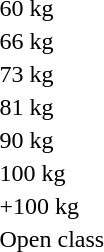<table>
<tr>
<td>60 kg</td>
<td></td>
<td></td>
<td><br></td>
</tr>
<tr>
<td>66 kg</td>
<td></td>
<td></td>
<td><br></td>
</tr>
<tr>
<td>73 kg</td>
<td></td>
<td></td>
<td><br></td>
</tr>
<tr>
<td>81 kg</td>
<td></td>
<td></td>
<td><br></td>
</tr>
<tr>
<td>90 kg</td>
<td></td>
<td></td>
<td><br></td>
</tr>
<tr>
<td>100 kg</td>
<td></td>
<td></td>
<td><br></td>
</tr>
<tr>
<td>+100 kg</td>
<td></td>
<td></td>
<td><br></td>
</tr>
<tr>
<td>Open class</td>
<td></td>
<td></td>
<td><br></td>
</tr>
</table>
